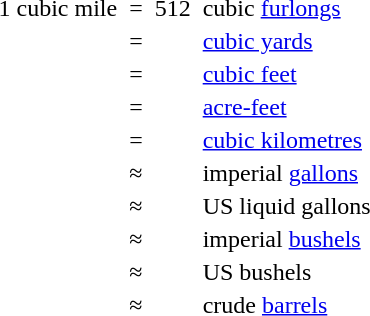<table>
<tr>
<td>1 cubic mile </td>
<td>= </td>
<td align=right>512 </td>
<td>cubic <a href='#'>furlongs</a></td>
</tr>
<tr>
<td></td>
<td>= </td>
<td align=right> </td>
<td><a href='#'>cubic yards</a></td>
</tr>
<tr>
<td></td>
<td>= </td>
<td align=right> </td>
<td><a href='#'>cubic feet</a></td>
</tr>
<tr>
<td></td>
<td>= </td>
<td align=right> </td>
<td><a href='#'>acre-feet</a></td>
</tr>
<tr>
<td></td>
<td>= </td>
<td align=right> </td>
<td><a href='#'>cubic kilometres</a></td>
</tr>
<tr>
<td></td>
<td>≈ </td>
<td align=right> </td>
<td>imperial <a href='#'>gallons</a></td>
</tr>
<tr>
<td></td>
<td>≈ </td>
<td align=right> </td>
<td>US liquid gallons</td>
</tr>
<tr>
<td></td>
<td>≈ </td>
<td align=right> </td>
<td>imperial <a href='#'>bushels</a></td>
</tr>
<tr>
<td></td>
<td>≈ </td>
<td align=right> </td>
<td>US bushels</td>
</tr>
<tr>
<td></td>
<td>≈ </td>
<td align=right> </td>
<td>crude <a href='#'>barrels</a></td>
</tr>
</table>
